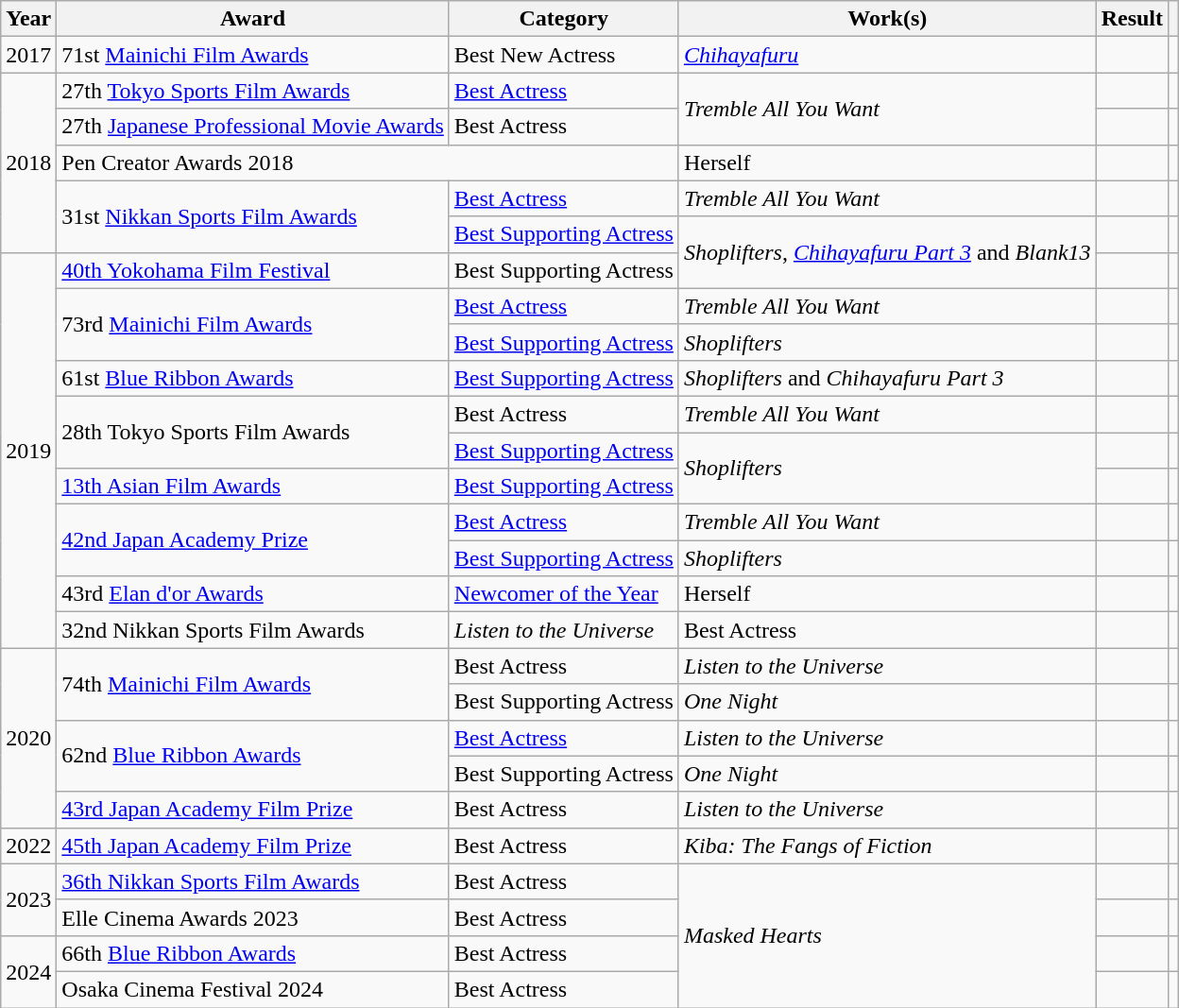<table class="wikitable sortable">
<tr>
<th>Year</th>
<th>Award</th>
<th>Category</th>
<th>Work(s)</th>
<th>Result</th>
<th class = "unsortable"></th>
</tr>
<tr>
<td>2017</td>
<td>71st <a href='#'>Mainichi Film Awards</a></td>
<td>Best New Actress</td>
<td><em><a href='#'>Chihayafuru</a></em></td>
<td></td>
<td></td>
</tr>
<tr>
<td rowspan="5">2018</td>
<td>27th <a href='#'>Tokyo Sports Film Awards</a></td>
<td><a href='#'>Best Actress</a></td>
<td rowspan="2"><em>Tremble All You Want</em></td>
<td></td>
<td></td>
</tr>
<tr>
<td>27th <a href='#'>Japanese Professional Movie Awards</a></td>
<td>Best Actress</td>
<td></td>
<td></td>
</tr>
<tr>
<td colspan="2">Pen Creator Awards 2018</td>
<td>Herself</td>
<td></td>
<td></td>
</tr>
<tr>
<td rowspan="2">31st <a href='#'>Nikkan Sports Film Awards</a></td>
<td><a href='#'>Best Actress</a></td>
<td><em>Tremble All You Want</em></td>
<td></td>
<td></td>
</tr>
<tr>
<td><a href='#'>Best Supporting Actress</a></td>
<td rowspan="2"><em>Shoplifters</em>, <em><a href='#'>Chihayafuru Part 3</a></em> and <em>Blank13</em></td>
<td></td>
<td></td>
</tr>
<tr>
<td rowspan="11">2019</td>
<td><a href='#'>40th Yokohama Film Festival</a></td>
<td>Best Supporting Actress</td>
<td></td>
<td></td>
</tr>
<tr>
<td rowspan="2">73rd <a href='#'>Mainichi Film Awards</a></td>
<td><a href='#'>Best Actress</a></td>
<td><em>Tremble All You Want</em></td>
<td></td>
<td></td>
</tr>
<tr>
<td><a href='#'>Best Supporting Actress</a></td>
<td><em>Shoplifters</em></td>
<td></td>
<td></td>
</tr>
<tr>
<td>61st <a href='#'>Blue Ribbon Awards</a></td>
<td><a href='#'>Best Supporting Actress</a></td>
<td><em>Shoplifters</em> and <em>Chihayafuru Part 3</em></td>
<td></td>
<td></td>
</tr>
<tr>
<td rowspan="2">28th Tokyo Sports Film Awards</td>
<td>Best Actress</td>
<td><em>Tremble All You Want</em></td>
<td></td>
<td></td>
</tr>
<tr>
<td><a href='#'>Best Supporting Actress</a></td>
<td rowspan="2"><em>Shoplifters</em></td>
<td></td>
<td></td>
</tr>
<tr>
<td><a href='#'>13th Asian Film Awards</a></td>
<td><a href='#'>Best Supporting Actress</a></td>
<td></td>
<td></td>
</tr>
<tr>
<td rowspan="2"><a href='#'>42nd Japan Academy Prize</a></td>
<td><a href='#'>Best Actress</a></td>
<td><em>Tremble All You Want</em></td>
<td></td>
<td></td>
</tr>
<tr>
<td><a href='#'>Best Supporting Actress</a></td>
<td><em>Shoplifters</em></td>
<td></td>
<td></td>
</tr>
<tr>
<td>43rd <a href='#'>Elan d'or Awards</a></td>
<td><a href='#'>Newcomer of the Year</a></td>
<td>Herself</td>
<td></td>
<td></td>
</tr>
<tr>
<td>32nd Nikkan Sports Film Awards</td>
<td><em>Listen to the Universe </em></td>
<td>Best Actress</td>
<td></td>
<td></td>
</tr>
<tr>
<td rowspan="5">2020</td>
<td rowspan="2">74th <a href='#'>Mainichi Film Awards</a></td>
<td>Best Actress</td>
<td><em>Listen to the Universe</em></td>
<td></td>
<td></td>
</tr>
<tr>
<td>Best Supporting Actress</td>
<td><em>One Night</em></td>
<td></td>
<td></td>
</tr>
<tr>
<td rowspan="2">62nd <a href='#'>Blue Ribbon Awards</a></td>
<td><a href='#'>Best Actress</a></td>
<td><em>Listen to the Universe</em></td>
<td></td>
<td></td>
</tr>
<tr>
<td>Best Supporting Actress</td>
<td><em>One Night</em></td>
<td></td>
<td></td>
</tr>
<tr>
<td><a href='#'>43rd Japan Academy Film Prize</a></td>
<td>Best Actress</td>
<td><em>Listen to the Universe</em></td>
<td></td>
<td></td>
</tr>
<tr>
<td>2022</td>
<td><a href='#'>45th Japan Academy Film Prize</a></td>
<td>Best Actress</td>
<td><em>Kiba: The Fangs of Fiction</em></td>
<td></td>
<td></td>
</tr>
<tr>
<td rowspan="2">2023</td>
<td><a href='#'>36th Nikkan Sports Film Awards</a></td>
<td>Best Actress</td>
<td rowspan="5"><em>Masked Hearts</em></td>
<td></td>
<td></td>
</tr>
<tr>
<td>Elle Cinema Awards 2023</td>
<td>Best Actress</td>
<td></td>
<td></td>
</tr>
<tr>
<td rowspan="2">2024</td>
<td>66th <a href='#'>Blue Ribbon Awards</a></td>
<td>Best Actress</td>
<td></td>
<td></td>
</tr>
<tr>
<td>Osaka Cinema Festival 2024</td>
<td>Best Actress</td>
<td></td>
<td></td>
</tr>
</table>
